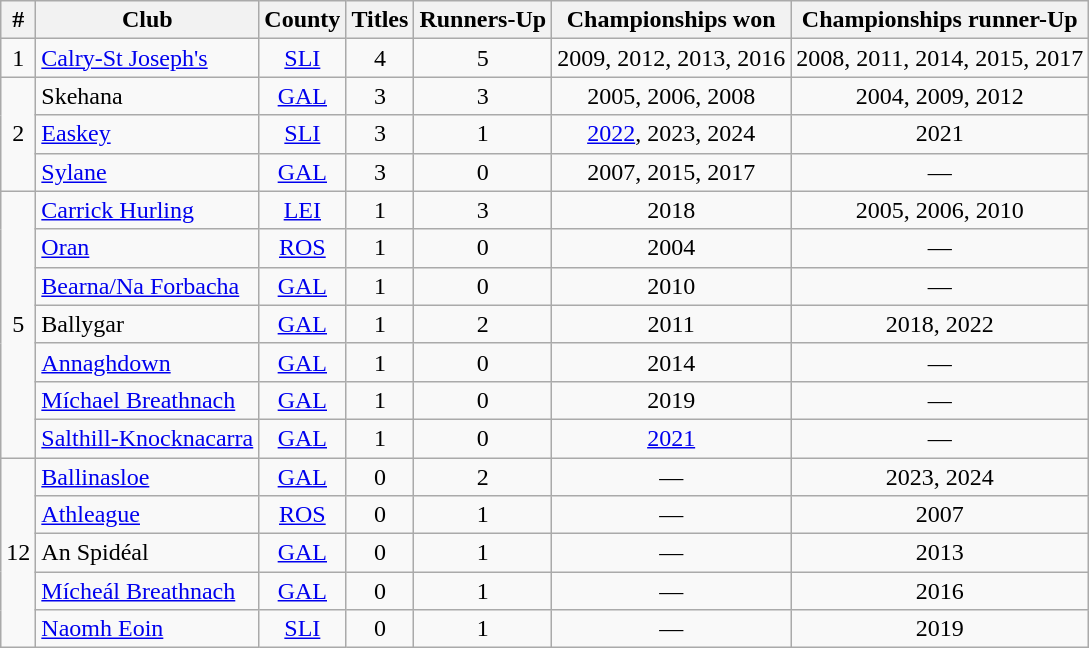<table class="wikitable sortable" style="text-align:center;">
<tr>
<th>#</th>
<th>Club</th>
<th>County</th>
<th>Titles</th>
<th>Runners-Up</th>
<th>Championships won</th>
<th>Championships runner-Up</th>
</tr>
<tr>
<td>1</td>
<td style="text-align:left;"><a href='#'>Calry-St Joseph's</a></td>
<td> <a href='#'>SLI</a></td>
<td>4</td>
<td>5</td>
<td>2009, 2012, 2013, 2016</td>
<td>2008, 2011, 2014, 2015, 2017</td>
</tr>
<tr>
<td rowspan="3">2</td>
<td style="text-align:left;">Skehana</td>
<td> <a href='#'>GAL</a></td>
<td>3</td>
<td>3</td>
<td>2005, 2006, 2008</td>
<td>2004, 2009, 2012</td>
</tr>
<tr>
<td style="text-align:left;"><a href='#'>Easkey</a></td>
<td> <a href='#'>SLI</a></td>
<td>3</td>
<td>1</td>
<td><a href='#'>2022</a>, 2023, 2024</td>
<td>2021</td>
</tr>
<tr>
<td style="text-align:left;"><a href='#'>Sylane</a></td>
<td> <a href='#'>GAL</a></td>
<td>3</td>
<td>0</td>
<td>2007, 2015, 2017</td>
<td>—</td>
</tr>
<tr>
<td rowspan="7">5</td>
<td style="text-align:left;"><a href='#'>Carrick Hurling</a></td>
<td> <a href='#'>LEI</a></td>
<td>1</td>
<td>3</td>
<td>2018</td>
<td>2005, 2006, 2010</td>
</tr>
<tr>
<td style="text-align:left;"><a href='#'>Oran</a></td>
<td> <a href='#'>ROS</a></td>
<td>1</td>
<td>0</td>
<td>2004</td>
<td>—</td>
</tr>
<tr>
<td style="text-align:left;"><a href='#'>Bearna/Na Forbacha</a></td>
<td> <a href='#'>GAL</a></td>
<td>1</td>
<td>0</td>
<td>2010</td>
<td>—</td>
</tr>
<tr>
<td style="text-align:left;">Ballygar</td>
<td> <a href='#'>GAL</a></td>
<td>1</td>
<td>2</td>
<td>2011</td>
<td>2018, 2022</td>
</tr>
<tr>
<td style="text-align:left;"><a href='#'>Annaghdown</a></td>
<td> <a href='#'>GAL</a></td>
<td>1</td>
<td>0</td>
<td>2014</td>
<td>—</td>
</tr>
<tr>
<td style="text-align:left;"><a href='#'>Míchael Breathnach</a></td>
<td> <a href='#'>GAL</a></td>
<td>1</td>
<td>0</td>
<td>2019</td>
<td>—</td>
</tr>
<tr>
<td style="text-align:left;"><a href='#'>Salthill-Knocknacarra</a></td>
<td> <a href='#'>GAL</a></td>
<td>1</td>
<td>0</td>
<td><a href='#'>2021</a></td>
<td>—</td>
</tr>
<tr>
<td rowspan="5">12</td>
<td style="text-align:left;"><a href='#'>Ballinasloe</a></td>
<td> <a href='#'>GAL</a></td>
<td>0</td>
<td>2</td>
<td>—</td>
<td>2023, 2024</td>
</tr>
<tr>
<td style="text-align:left;"><a href='#'>Athleague</a></td>
<td> <a href='#'>ROS</a></td>
<td>0</td>
<td>1</td>
<td>—</td>
<td>2007</td>
</tr>
<tr>
<td style="text-align:left;">An Spidéal</td>
<td> <a href='#'>GAL</a></td>
<td>0</td>
<td>1</td>
<td>—</td>
<td>2013</td>
</tr>
<tr>
<td style="text-align:left;"><a href='#'>Mícheál Breathnach</a></td>
<td> <a href='#'>GAL</a></td>
<td>0</td>
<td>1</td>
<td>—</td>
<td>2016</td>
</tr>
<tr>
<td style="text-align:left;"><a href='#'>Naomh Eoin</a></td>
<td> <a href='#'>SLI</a></td>
<td>0</td>
<td>1</td>
<td>—</td>
<td>2019</td>
</tr>
</table>
